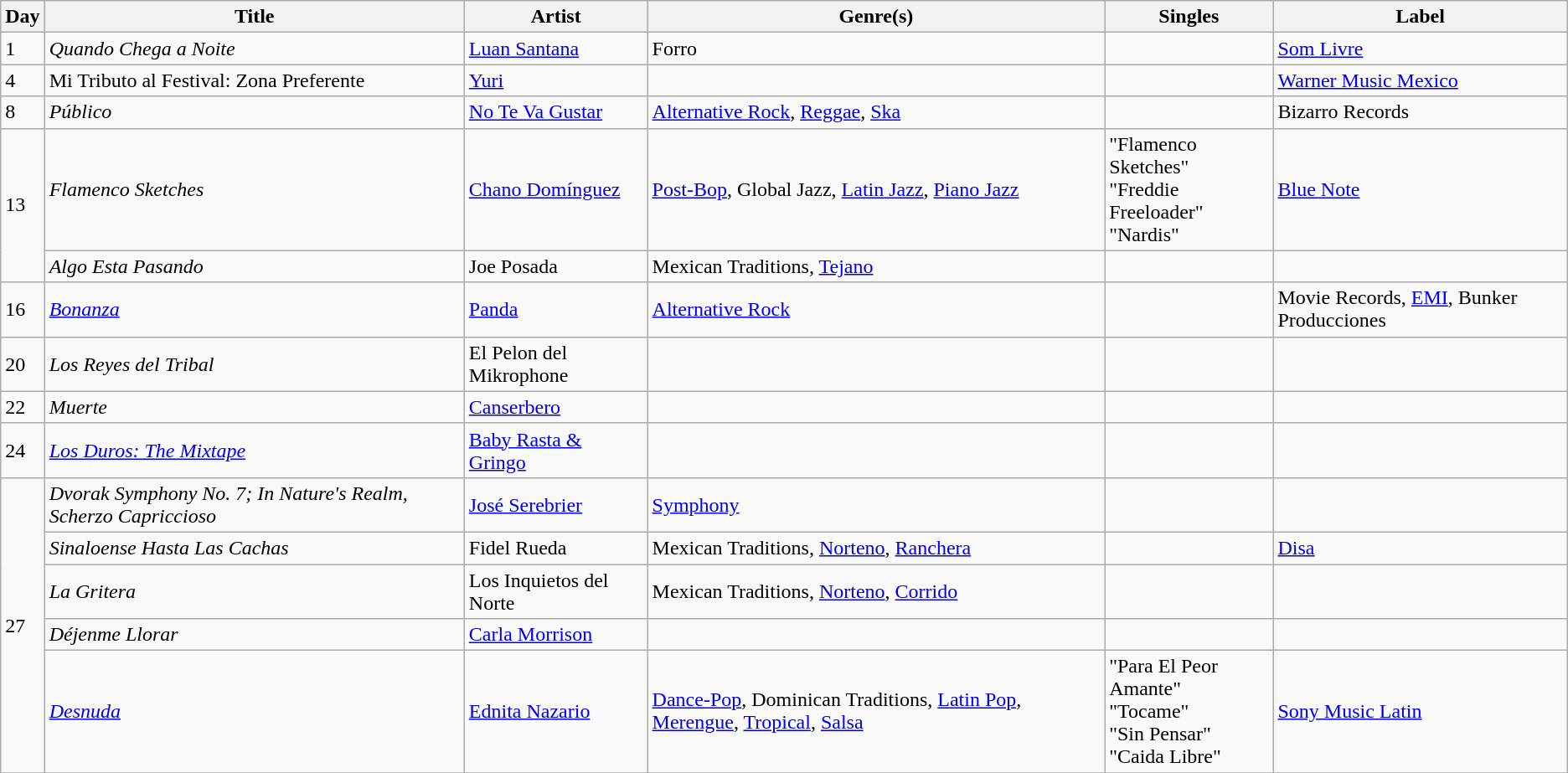<table class="wikitable sortable" style="text-align: left;">
<tr>
<th>Day</th>
<th>Title</th>
<th>Artist</th>
<th>Genre(s)</th>
<th>Singles</th>
<th>Label</th>
</tr>
<tr>
<td rowspan="1">1</td>
<td><em>Quando Chega a Noite</em></td>
<td><a href='#'>Luan Santana</a></td>
<td>Forro</td>
<td></td>
<td><a href='#'>Som Livre</a></td>
</tr>
<tr>
<td>4</td>
<td>Mi Tributo al Festival: Zona Preferente</td>
<td><a href='#'>Yuri</a></td>
<td></td>
<td></td>
<td><a href='#'>Warner Music Mexico</a></td>
</tr>
<tr>
<td rowspan="1">8</td>
<td><em>Público</em></td>
<td><a href='#'>No Te Va Gustar</a></td>
<td><a href='#'>Alternative Rock</a>, <a href='#'>Reggae</a>, <a href='#'>Ska</a></td>
<td></td>
<td>Bizarro Records</td>
</tr>
<tr>
<td rowspan="2">13</td>
<td><em>Flamenco Sketches</em></td>
<td><a href='#'>Chano Domínguez</a></td>
<td><a href='#'>Post-Bop</a>, Global Jazz, <a href='#'>Latin Jazz</a>, <a href='#'>Piano Jazz</a></td>
<td>"Flamenco Sketches"<br>"Freddie Freeloader"<br>"Nardis"</td>
<td><a href='#'>Blue Note</a></td>
</tr>
<tr>
<td><em>Algo Esta Pasando</em></td>
<td>Joe Posada</td>
<td>Mexican Traditions, <a href='#'>Tejano</a></td>
<td></td>
<td></td>
</tr>
<tr>
<td rowspan="1">16</td>
<td><em><a href='#'>Bonanza</a></em></td>
<td><a href='#'>Panda</a></td>
<td><a href='#'>Alternative Rock</a></td>
<td></td>
<td>Movie Records, <a href='#'>EMI</a>, Bunker Producciones</td>
</tr>
<tr>
<td>20</td>
<td><em>Los Reyes del Tribal</em></td>
<td>El Pelon del Mikrophone</td>
<td></td>
<td></td>
<td></td>
</tr>
<tr>
<td>22</td>
<td><em>Muerte</em></td>
<td><a href='#'>Canserbero</a></td>
<td></td>
<td></td>
<td></td>
</tr>
<tr>
<td rowspan="1">24</td>
<td><em><a href='#'>Los Duros: The Mixtape</a></em></td>
<td><a href='#'>Baby Rasta & Gringo</a></td>
<td></td>
<td></td>
<td></td>
</tr>
<tr>
<td rowspan="5">27</td>
<td><em>Dvorak Symphony No. 7; In Nature's Realm, Scherzo Capriccioso</em></td>
<td><a href='#'>José Serebrier</a></td>
<td><a href='#'>Symphony</a></td>
<td></td>
<td></td>
</tr>
<tr>
<td><em>Sinaloense Hasta Las Cachas</em></td>
<td>Fidel Rueda</td>
<td>Mexican Traditions, <a href='#'>Norteno</a>, <a href='#'>Ranchera</a></td>
<td></td>
<td><a href='#'>Disa</a></td>
</tr>
<tr>
<td><em>La Gritera</em></td>
<td>Los Inquietos del Norte</td>
<td>Mexican Traditions, <a href='#'>Norteno</a>, <a href='#'>Corrido</a></td>
<td></td>
<td></td>
</tr>
<tr>
<td><em>Déjenme Llorar</em></td>
<td><a href='#'>Carla Morrison</a></td>
<td></td>
<td></td>
<td></td>
</tr>
<tr>
<td><em><a href='#'>Desnuda</a></em></td>
<td><a href='#'>Ednita Nazario</a></td>
<td><a href='#'>Dance-Pop</a>, Dominican Traditions, <a href='#'>Latin Pop</a>, <a href='#'>Merengue</a>, <a href='#'>Tropical</a>, <a href='#'>Salsa</a></td>
<td>"Para El Peor Amante"<br>"Tocame"<br>"Sin Pensar"<br>"Caida Libre"</td>
<td><a href='#'>Sony Music Latin</a></td>
</tr>
<tr>
</tr>
</table>
